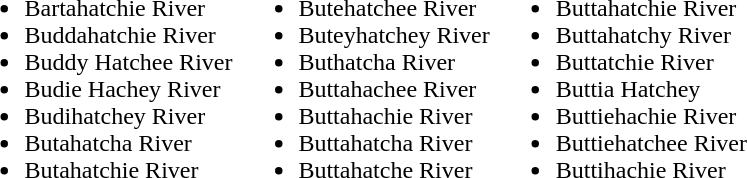<table>
<tr valign=top>
<td><br><ul><li>Bartahatchie River</li><li>Buddahatchie River</li><li>Buddy Hatchee River</li><li>Budie Hachey River</li><li>Budihatchey River</li><li>Butahatcha River</li><li>Butahatchie River</li></ul></td>
<td><br><ul><li>Butehatchee River</li><li>Buteyhatchey River</li><li>Buthatcha River</li><li>Buttahachee River</li><li>Buttahachie River</li><li>Buttahatcha River</li><li>Buttahatche River</li></ul></td>
<td><br><ul><li>Buttahatchie River</li><li>Buttahatchy River</li><li>Buttatchie River</li><li>Buttia Hatchey</li><li>Buttiehachie River</li><li>Buttiehatchee River</li><li>Buttihachie River</li></ul></td>
</tr>
</table>
